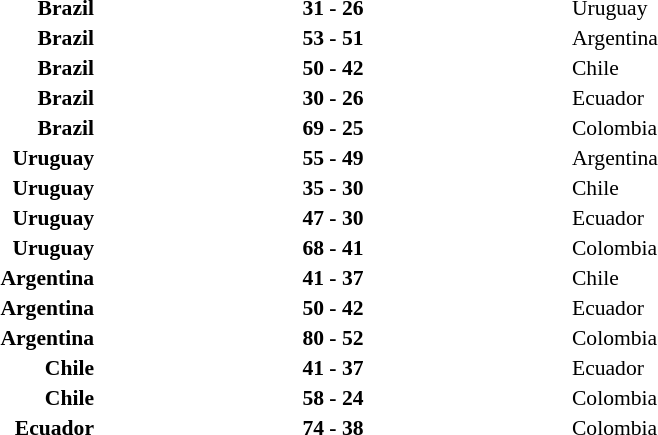<table width=75% cellspacing=1>
<tr>
<th width=25%></th>
<th width=25%></th>
<th width=25%></th>
</tr>
<tr style=font-size:90%>
<td align=right><strong>Brazil</strong></td>
<td align=center><strong>31 - 26</strong></td>
<td>Uruguay</td>
</tr>
<tr style=font-size:90%>
<td align=right><strong>Brazil</strong></td>
<td align=center><strong>53 - 51</strong></td>
<td>Argentina</td>
</tr>
<tr style=font-size:90%>
<td align=right><strong>Brazil</strong></td>
<td align=center><strong>50 - 42</strong></td>
<td>Chile</td>
</tr>
<tr style=font-size:90%>
<td align=right><strong>Brazil</strong></td>
<td align=center><strong>30 - 26</strong></td>
<td>Ecuador</td>
</tr>
<tr style=font-size:90%>
<td align=right><strong>Brazil</strong></td>
<td align=center><strong>69 - 25</strong></td>
<td>Colombia</td>
</tr>
<tr style=font-size:90%>
<td align=right><strong>Uruguay</strong></td>
<td align=center><strong>55 - 49</strong></td>
<td>Argentina</td>
</tr>
<tr style=font-size:90%>
<td align=right><strong>Uruguay</strong></td>
<td align=center><strong>35 - 30</strong></td>
<td>Chile</td>
</tr>
<tr style=font-size:90%>
<td align=right><strong>Uruguay</strong></td>
<td align=center><strong>47 - 30</strong></td>
<td>Ecuador</td>
</tr>
<tr style=font-size:90%>
<td align=right><strong>Uruguay</strong></td>
<td align=center><strong>68 - 41</strong></td>
<td>Colombia</td>
</tr>
<tr style=font-size:90%>
<td align=right><strong>Argentina</strong></td>
<td align=center><strong>41 - 37</strong></td>
<td>Chile</td>
</tr>
<tr style=font-size:90%>
<td align=right><strong>Argentina</strong></td>
<td align=center><strong>50 - 42</strong></td>
<td>Ecuador</td>
</tr>
<tr style=font-size:90%>
<td align=right><strong>Argentina</strong></td>
<td align=center><strong>80 - 52</strong></td>
<td>Colombia</td>
</tr>
<tr style=font-size:90%>
<td align=right><strong>Chile</strong></td>
<td align=center><strong>41 - 37</strong></td>
<td>Ecuador</td>
</tr>
<tr style=font-size:90%>
<td align=right><strong>Chile</strong></td>
<td align=center><strong>58 - 24</strong></td>
<td>Colombia</td>
</tr>
<tr style=font-size:90%>
<td align=right><strong>Ecuador</strong></td>
<td align=center><strong>74 - 38</strong></td>
<td>Colombia</td>
</tr>
</table>
